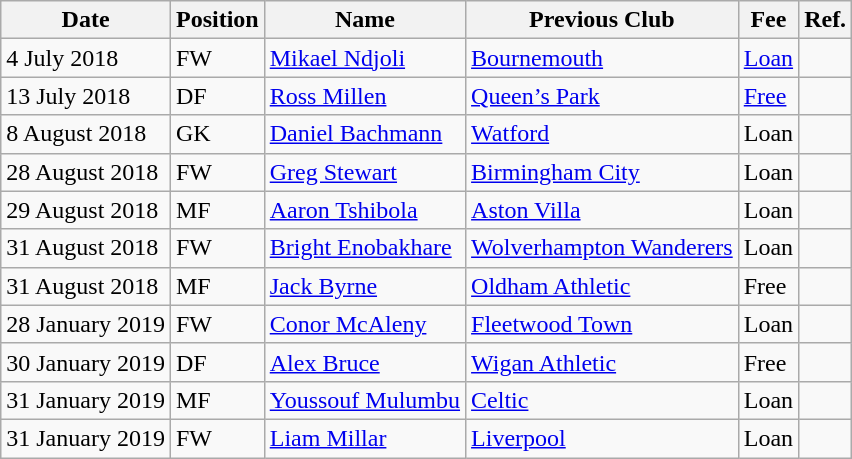<table class="wikitable">
<tr>
<th>Date</th>
<th>Position</th>
<th>Name</th>
<th>Previous Club</th>
<th>Fee</th>
<th>Ref.</th>
</tr>
<tr>
<td>4 July 2018</td>
<td>FW</td>
<td> <a href='#'>Mikael Ndjoli</a></td>
<td> <a href='#'>Bournemouth</a></td>
<td><a href='#'>Loan</a></td>
<td></td>
</tr>
<tr>
<td>13 July 2018</td>
<td>DF</td>
<td><a href='#'>Ross Millen</a></td>
<td><a href='#'>Queen’s Park</a></td>
<td><a href='#'>Free</a></td>
<td></td>
</tr>
<tr>
<td>8 August 2018</td>
<td>GK</td>
<td> <a href='#'>Daniel Bachmann</a></td>
<td> <a href='#'>Watford</a></td>
<td>Loan</td>
<td></td>
</tr>
<tr>
<td>28 August 2018</td>
<td>FW</td>
<td><a href='#'>Greg Stewart</a></td>
<td> <a href='#'>Birmingham City</a></td>
<td>Loan</td>
<td></td>
</tr>
<tr>
<td>29 August 2018</td>
<td>MF</td>
<td> <a href='#'>Aaron Tshibola</a></td>
<td> <a href='#'>Aston Villa</a></td>
<td>Loan</td>
<td></td>
</tr>
<tr>
<td>31 August 2018</td>
<td>FW</td>
<td> <a href='#'>Bright Enobakhare</a></td>
<td> <a href='#'>Wolverhampton Wanderers</a></td>
<td>Loan</td>
<td></td>
</tr>
<tr>
<td>31 August 2018</td>
<td>MF</td>
<td> <a href='#'>Jack Byrne</a></td>
<td> <a href='#'>Oldham Athletic</a></td>
<td>Free</td>
<td></td>
</tr>
<tr>
<td>28 January 2019</td>
<td>FW</td>
<td> <a href='#'>Conor McAleny</a></td>
<td> <a href='#'>Fleetwood Town</a></td>
<td>Loan</td>
<td></td>
</tr>
<tr>
<td>30 January 2019</td>
<td>DF</td>
<td> <a href='#'>Alex Bruce</a></td>
<td> <a href='#'>Wigan Athletic</a></td>
<td>Free</td>
<td></td>
</tr>
<tr>
<td>31 January 2019</td>
<td>MF</td>
<td> <a href='#'>Youssouf Mulumbu</a></td>
<td><a href='#'>Celtic</a></td>
<td>Loan</td>
<td></td>
</tr>
<tr>
<td>31 January 2019</td>
<td>FW</td>
<td> <a href='#'>Liam Millar</a></td>
<td> <a href='#'>Liverpool</a></td>
<td>Loan</td>
<td></td>
</tr>
</table>
